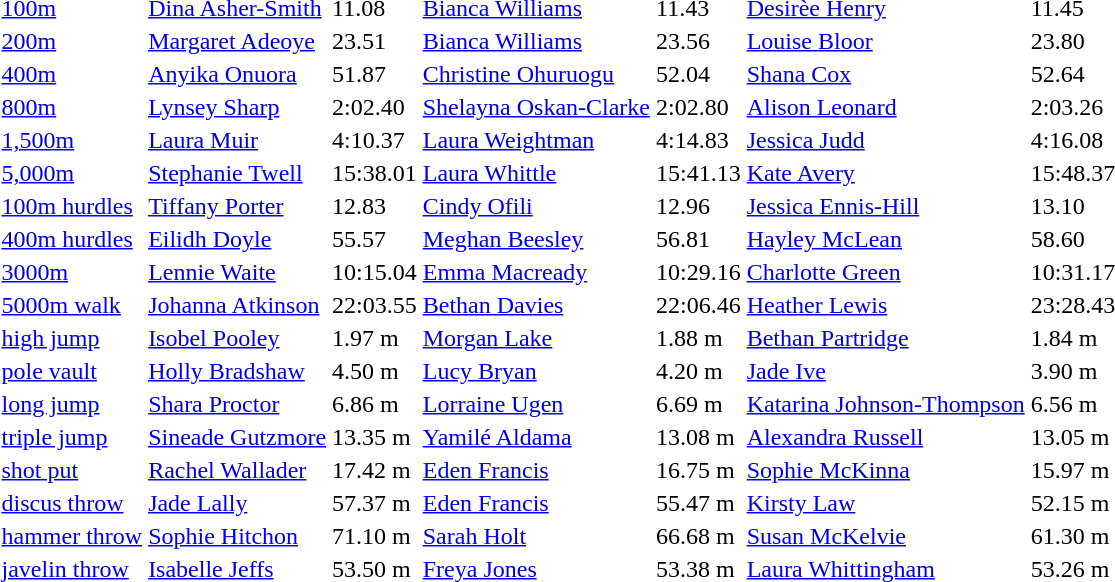<table>
<tr>
<td><a href='#'>100m</a></td>
<td><a href='#'>Dina Asher-Smith</a></td>
<td>11.08</td>
<td><a href='#'>Bianca Williams</a></td>
<td>11.43</td>
<td><a href='#'>Desirèe Henry</a></td>
<td>11.45</td>
</tr>
<tr>
<td><a href='#'>200m</a></td>
<td><a href='#'>Margaret Adeoye</a></td>
<td>23.51</td>
<td><a href='#'>Bianca Williams</a></td>
<td>23.56</td>
<td><a href='#'>Louise Bloor</a></td>
<td>23.80</td>
</tr>
<tr>
<td><a href='#'>400m</a></td>
<td><a href='#'>Anyika Onuora</a></td>
<td>51.87</td>
<td><a href='#'>Christine Ohuruogu</a></td>
<td>52.04</td>
<td><a href='#'>Shana Cox</a></td>
<td>52.64</td>
</tr>
<tr>
<td><a href='#'>800m</a></td>
<td> <a href='#'>Lynsey Sharp</a></td>
<td>2:02.40</td>
<td><a href='#'>Shelayna Oskan-Clarke</a></td>
<td>2:02.80</td>
<td><a href='#'>Alison Leonard</a></td>
<td>2:03.26</td>
</tr>
<tr>
<td><a href='#'>1,500m</a></td>
<td> <a href='#'>Laura Muir</a></td>
<td>4:10.37</td>
<td><a href='#'>Laura Weightman</a></td>
<td>4:14.83</td>
<td><a href='#'>Jessica Judd</a></td>
<td>4:16.08</td>
</tr>
<tr>
<td><a href='#'>5,000m</a></td>
<td> <a href='#'>Stephanie Twell</a></td>
<td>15:38.01</td>
<td> <a href='#'>Laura Whittle</a></td>
<td>15:41.13</td>
<td><a href='#'>Kate Avery</a></td>
<td>15:48.37</td>
</tr>
<tr>
<td><a href='#'>100m hurdles</a></td>
<td><a href='#'>Tiffany Porter</a></td>
<td>12.83</td>
<td><a href='#'>Cindy Ofili</a></td>
<td>12.96</td>
<td><a href='#'>Jessica Ennis-Hill</a></td>
<td>13.10</td>
</tr>
<tr>
<td><a href='#'>400m hurdles</a></td>
<td> <a href='#'>Eilidh Doyle</a></td>
<td>55.57</td>
<td><a href='#'>Meghan Beesley</a></td>
<td>56.81</td>
<td><a href='#'>Hayley McLean</a></td>
<td>58.60</td>
</tr>
<tr>
<td><a href='#'>3000m </a></td>
<td> <a href='#'>Lennie Waite</a></td>
<td>10:15.04</td>
<td><a href='#'>Emma Macready</a></td>
<td>10:29.16</td>
<td><a href='#'>Charlotte Green</a></td>
<td>10:31.17</td>
</tr>
<tr>
<td><a href='#'>5000m walk</a></td>
<td><a href='#'>Johanna Atkinson</a></td>
<td>22:03.55</td>
<td> <a href='#'>Bethan Davies</a></td>
<td>22:06.46</td>
<td><a href='#'>Heather Lewis</a></td>
<td>23:28.43</td>
</tr>
<tr>
<td><a href='#'>high jump</a></td>
<td><a href='#'>Isobel Pooley</a></td>
<td>1.97 m</td>
<td><a href='#'>Morgan Lake</a></td>
<td>1.88 m</td>
<td><a href='#'>Bethan Partridge</a></td>
<td>1.84 m</td>
</tr>
<tr>
<td><a href='#'>pole vault</a></td>
<td><a href='#'>Holly Bradshaw</a></td>
<td>4.50 m</td>
<td><a href='#'>Lucy Bryan</a></td>
<td>4.20 m</td>
<td><a href='#'>Jade Ive</a></td>
<td>3.90 m</td>
</tr>
<tr>
<td><a href='#'>long jump</a></td>
<td><a href='#'>Shara Proctor</a></td>
<td>6.86 m</td>
<td><a href='#'>Lorraine Ugen</a></td>
<td>6.69 m</td>
<td><a href='#'>Katarina Johnson-Thompson</a></td>
<td>6.56 m</td>
</tr>
<tr>
<td><a href='#'>triple jump</a></td>
<td><a href='#'>Sineade Gutzmore</a></td>
<td>13.35 m</td>
<td><a href='#'>Yamilé Aldama</a></td>
<td>13.08 m</td>
<td><a href='#'>Alexandra Russell</a></td>
<td>13.05 m</td>
</tr>
<tr>
<td><a href='#'>shot put</a></td>
<td><a href='#'>Rachel Wallader</a></td>
<td>17.42 m</td>
<td><a href='#'>Eden Francis</a></td>
<td>16.75 m</td>
<td><a href='#'>Sophie McKinna</a></td>
<td>15.97 m</td>
</tr>
<tr>
<td><a href='#'>discus throw</a></td>
<td><a href='#'>Jade Lally</a></td>
<td>57.37 m</td>
<td><a href='#'>Eden Francis</a></td>
<td>55.47 m</td>
<td> <a href='#'>Kirsty Law</a></td>
<td>52.15 m</td>
</tr>
<tr>
<td><a href='#'>hammer throw</a></td>
<td><a href='#'>Sophie Hitchon</a></td>
<td>71.10 m</td>
<td><a href='#'>Sarah Holt</a></td>
<td>66.68 m</td>
<td> <a href='#'>Susan McKelvie</a></td>
<td>61.30 m</td>
</tr>
<tr>
<td><a href='#'>javelin throw</a></td>
<td><a href='#'>Isabelle Jeffs</a></td>
<td>53.50 m</td>
<td><a href='#'>Freya Jones</a></td>
<td>53.38 m</td>
<td><a href='#'>Laura Whittingham</a></td>
<td>53.26 m</td>
</tr>
</table>
